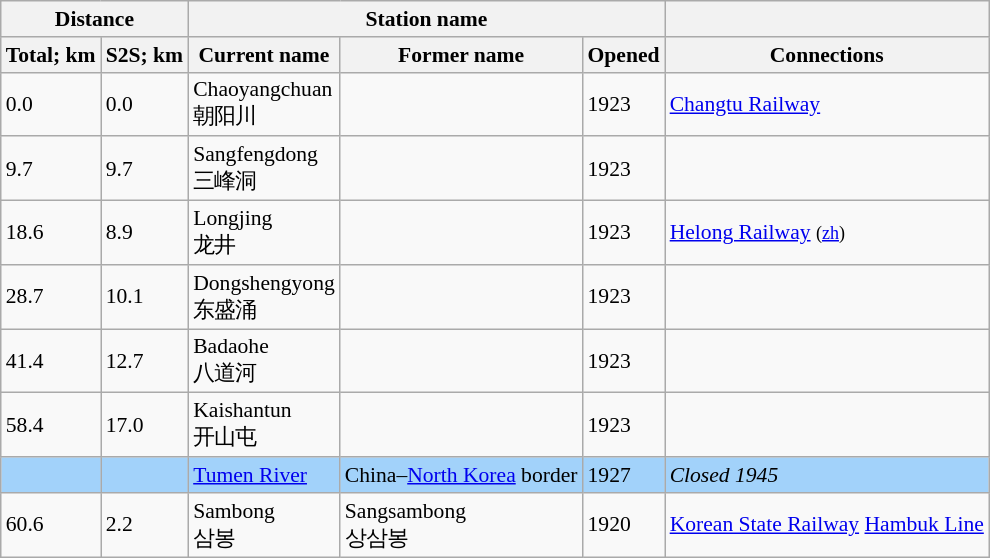<table class="wikitable" style="font-size:90%;">
<tr>
<th colspan="2">Distance</th>
<th colspan="3">Station name</th>
<th colspan="2"></th>
</tr>
<tr>
<th>Total; km</th>
<th>S2S; km</th>
<th>Current name</th>
<th>Former name</th>
<th>Opened</th>
<th>Connections</th>
</tr>
<tr>
<td>0.0</td>
<td>0.0</td>
<td>Chaoyangchuan<br>朝阳川</td>
<td></td>
<td>1923</td>
<td><a href='#'>Changtu Railway</a></td>
</tr>
<tr>
<td>9.7</td>
<td>9.7</td>
<td>Sangfengdong<br>三峰洞</td>
<td></td>
<td>1923</td>
<td></td>
</tr>
<tr>
<td>18.6</td>
<td>8.9</td>
<td>Longjing<br>龙井</td>
<td></td>
<td>1923</td>
<td><a href='#'>Helong Railway</a> <small>(<a href='#'>zh</a>)</small></td>
</tr>
<tr>
<td>28.7</td>
<td>10.1</td>
<td>Dongshengyong<br>东盛涌</td>
<td></td>
<td>1923</td>
<td></td>
</tr>
<tr>
<td>41.4</td>
<td>12.7</td>
<td>Badaohe<br>八道河</td>
<td></td>
<td>1923</td>
<td></td>
</tr>
<tr>
<td>58.4</td>
<td>17.0</td>
<td>Kaishantun<br>开山屯</td>
<td></td>
<td>1923</td>
<td></td>
</tr>
<tr>
<td bgcolor=#A2D2FA></td>
<td bgcolor=#A2D2FA></td>
<td bgcolor=#A2D2FA><a href='#'>Tumen River</a></td>
<td bgcolor=#A2D2FA>China–<a href='#'>North Korea</a> border</td>
<td bgcolor=#A2D2FA>1927</td>
<td bgcolor=#A2D2FA><em>Closed 1945</em></td>
</tr>
<tr>
<td>60.6</td>
<td>2.2</td>
<td>Sambong<br>삼봉</td>
<td>Sangsambong<br>상삼봉</td>
<td>1920</td>
<td><a href='#'>Korean State Railway</a> <a href='#'>Hambuk Line</a></td>
</tr>
</table>
